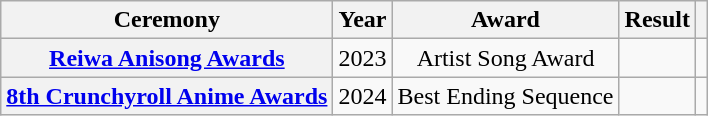<table class="wikitable sortable plainrowheaders" style="text-align:center">
<tr>
<th scope="col">Ceremony</th>
<th scope="col">Year</th>
<th scope="col">Award</th>
<th scope="col">Result</th>
<th scope="col" class="unsortable"></th>
</tr>
<tr>
<th scope="row" style="text-align:center"><a href='#'>Reiwa Anisong Awards</a></th>
<td>2023</td>
<td>Artist Song Award</td>
<td></td>
<td style="text-align:center;"></td>
</tr>
<tr>
<th scope="row" style="text-align:center"><a href='#'>8th Crunchyroll Anime Awards</a></th>
<td>2024</td>
<td>Best Ending Sequence</td>
<td></td>
<td style="text-align:center;"></td>
</tr>
</table>
